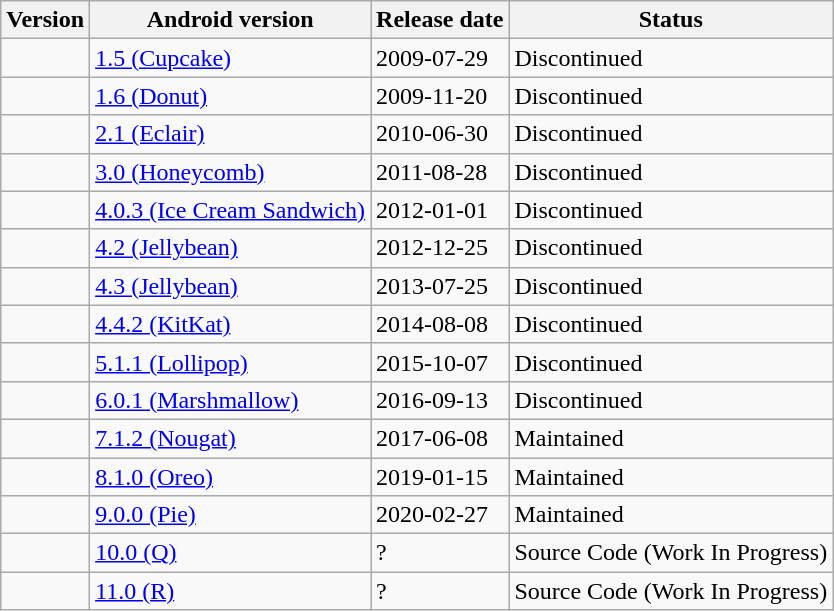<table class="wikitable sortable">
<tr>
<th>Version</th>
<th>Android version</th>
<th>Release date</th>
<th>Status</th>
</tr>
<tr>
<td></td>
<td><a href='#'>1.5 (Cupcake)</a></td>
<td>2009-07-29</td>
<td>Discontinued</td>
</tr>
<tr>
<td></td>
<td><a href='#'>1.6 (Donut)</a></td>
<td>2009-11-20</td>
<td>Discontinued</td>
</tr>
<tr>
<td></td>
<td><a href='#'>2.1 (Eclair)</a></td>
<td>2010-06-30</td>
<td>Discontinued</td>
</tr>
<tr>
<td></td>
<td><a href='#'>3.0 (Honeycomb)</a></td>
<td>2011-08-28</td>
<td>Discontinued</td>
</tr>
<tr>
<td></td>
<td><a href='#'>4.0.3 (Ice Cream Sandwich)</a></td>
<td>2012-01-01</td>
<td>Discontinued</td>
</tr>
<tr>
<td></td>
<td><a href='#'>4.2 (Jellybean)</a></td>
<td>2012-12-25</td>
<td>Discontinued</td>
</tr>
<tr>
<td></td>
<td><a href='#'>4.3 (Jellybean)</a></td>
<td>2013-07-25</td>
<td>Discontinued</td>
</tr>
<tr>
<td></td>
<td><a href='#'>4.4.2 (KitKat)</a></td>
<td>2014-08-08</td>
<td>Discontinued</td>
</tr>
<tr>
<td></td>
<td><a href='#'>5.1.1 (Lollipop)</a></td>
<td>2015-10-07</td>
<td>Discontinued</td>
</tr>
<tr>
<td></td>
<td><a href='#'>6.0.1 (Marshmallow)</a></td>
<td>2016-09-13</td>
<td>Discontinued</td>
</tr>
<tr>
<td></td>
<td><a href='#'>7.1.2 (Nougat)</a></td>
<td>2017-06-08</td>
<td>Maintained</td>
</tr>
<tr>
<td></td>
<td><a href='#'>8.1.0 (Oreo)</a></td>
<td>2019-01-15</td>
<td>Maintained</td>
</tr>
<tr>
<td></td>
<td><a href='#'>9.0.0 (Pie)</a></td>
<td>2020-02-27</td>
<td>Maintained</td>
</tr>
<tr>
<td></td>
<td><a href='#'>10.0 (Q)</a></td>
<td>?</td>
<td>Source Code (Work In Progress)</td>
</tr>
<tr>
<td></td>
<td><a href='#'>11.0 (R)</a></td>
<td>?</td>
<td>Source Code (Work In Progress)</td>
</tr>
</table>
